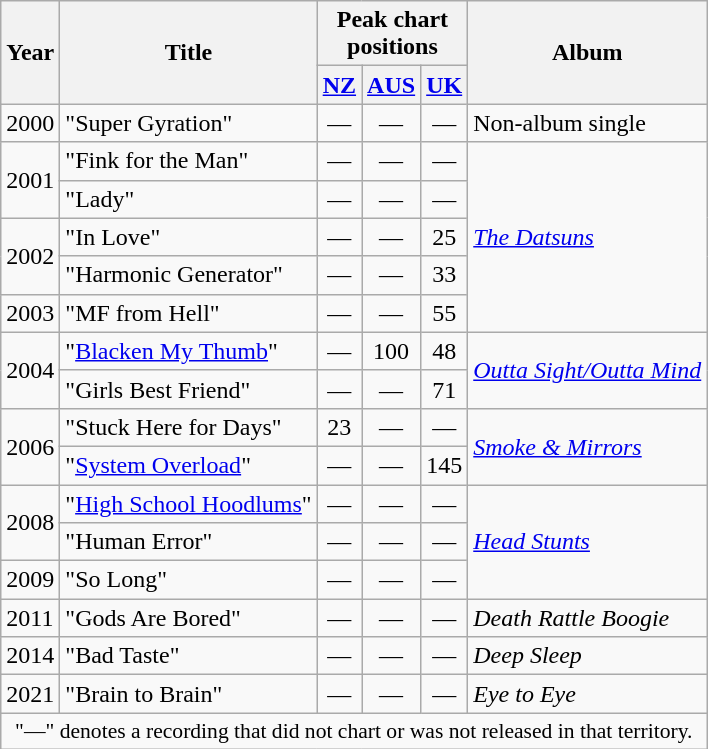<table class="wikitable plainrowheaders">
<tr>
<th rowspan="2"  width="1em">Year</th>
<th rowspan="2">Title</th>
<th colspan="3" width="3em">Peak chart positions</th>
<th rowspan="2">Album</th>
</tr>
<tr>
<th><a href='#'>NZ</a><br></th>
<th><a href='#'>AUS</a></th>
<th><a href='#'>UK</a><br></th>
</tr>
<tr>
<td>2000</td>
<td>"Super Gyration"</td>
<td align="center">—</td>
<td align="center">—</td>
<td align="center">—</td>
<td>Non-album single</td>
</tr>
<tr>
<td rowspan=2>2001</td>
<td>"Fink for the Man"</td>
<td align="center">—</td>
<td align="center">—</td>
<td align="center">—</td>
<td rowspan=5><em><a href='#'>The Datsuns</a></em></td>
</tr>
<tr>
<td>"Lady"</td>
<td align="center">—</td>
<td align="center">—</td>
<td align="center">—</td>
</tr>
<tr>
<td rowspan=2>2002</td>
<td>"In Love"</td>
<td align="center">—</td>
<td align="center">—</td>
<td align="center">25</td>
</tr>
<tr>
<td>"Harmonic Generator"</td>
<td align="center">—</td>
<td align="center">—</td>
<td align="center">33</td>
</tr>
<tr>
<td>2003</td>
<td>"MF from Hell"</td>
<td align="center">—</td>
<td align="center">—</td>
<td align="center">55</td>
</tr>
<tr>
<td rowspan=2>2004</td>
<td>"<a href='#'>Blacken My Thumb</a>"</td>
<td align="center">—</td>
<td align="center">100</td>
<td align="center">48</td>
<td rowspan=2><em><a href='#'>Outta Sight/Outta Mind</a></em></td>
</tr>
<tr>
<td>"Girls Best Friend"</td>
<td align="center">—</td>
<td align="center">—</td>
<td align="center">71</td>
</tr>
<tr>
<td rowspan=2>2006</td>
<td>"Stuck Here for Days"</td>
<td align="center">23</td>
<td align="center">—</td>
<td align="center">—</td>
<td rowspan=2><em><a href='#'>Smoke & Mirrors</a></em></td>
</tr>
<tr>
<td>"<a href='#'>System Overload</a>"</td>
<td align="center">—</td>
<td align="center">—</td>
<td align="center">145</td>
</tr>
<tr>
<td rowspan=2>2008</td>
<td>"<a href='#'>High School Hoodlums</a>"</td>
<td align="center">—</td>
<td align="center">—</td>
<td align="center">—</td>
<td rowspan=3><em><a href='#'>Head Stunts</a></em></td>
</tr>
<tr>
<td>"Human Error"</td>
<td align="center">—</td>
<td align="center">—</td>
<td align="center">—</td>
</tr>
<tr>
<td>2009</td>
<td>"So Long"</td>
<td align="center">—</td>
<td align="center">—</td>
<td align="center">—</td>
</tr>
<tr>
<td>2011</td>
<td>"Gods Are Bored"</td>
<td align="center">—</td>
<td align="center">—</td>
<td align="center">—</td>
<td><em>Death Rattle Boogie</em></td>
</tr>
<tr>
<td>2014</td>
<td>"Bad Taste"</td>
<td align="center">—</td>
<td align="center">—</td>
<td align="center">—</td>
<td><em>Deep Sleep</em></td>
</tr>
<tr>
<td>2021</td>
<td>"Brain to Brain"</td>
<td align="center">—</td>
<td align="center">—</td>
<td align="center">—</td>
<td><em>Eye to Eye</em></td>
</tr>
<tr>
<td colspan="6" style="font-size:90%" align="center">"—" denotes a recording that did not chart or was not released in that territory.</td>
</tr>
</table>
